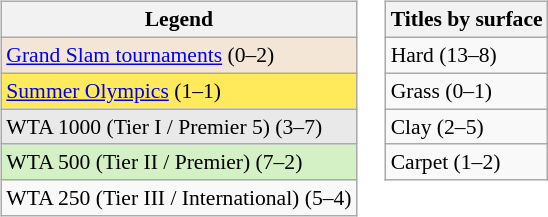<table>
<tr valign=top>
<td><br><table class=wikitable style="font-size:90%">
<tr>
<th>Legend</th>
</tr>
<tr>
<td style="background:#f3e6d7;"><a href='#'>Grand Slam tournaments</a> (0–2)</td>
</tr>
<tr>
<td style="background:#ffea5c;"><a href='#'>Summer Olympics</a> (1–1)</td>
</tr>
<tr>
<td style="background:#e9e9e9;">WTA 1000 (Tier I / Premier 5) (3–7)</td>
</tr>
<tr>
<td style="background:#d4f1c5;">WTA 500 (Tier II / Premier) (7–2)</td>
</tr>
<tr>
<td>WTA 250 (Tier III / International) (5–4)</td>
</tr>
</table>
</td>
<td><br><table class=wikitable style="font-size:90%">
<tr>
<th>Titles by surface</th>
</tr>
<tr>
<td>Hard (13–8)</td>
</tr>
<tr>
<td>Grass (0–1)</td>
</tr>
<tr>
<td>Clay (2–5)</td>
</tr>
<tr>
<td>Carpet (1–2)</td>
</tr>
</table>
</td>
</tr>
</table>
